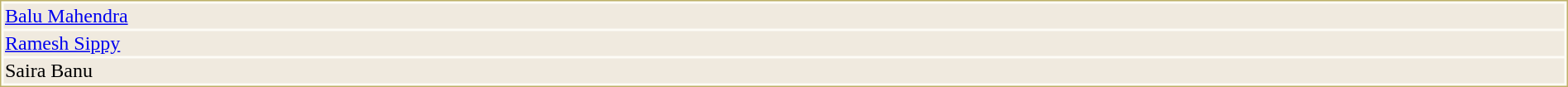<table style="width:100%;border: 1px solid #BEB168;background-color:#FDFCF6;">
<tr>
<td style="background-color:#F0EADF;"> <a href='#'>Balu Mahendra</a> </td>
</tr>
<tr>
<td style="background-color:#F0EADF;"> <a href='#'>Ramesh Sippy</a> </td>
</tr>
<tr>
<td style="background-color:#F0EADF;"> Saira Banu </td>
</tr>
</table>
